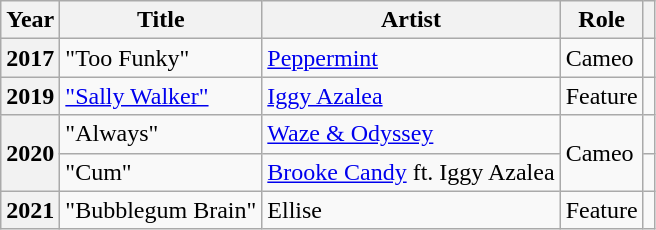<table class="wikitable plainrowheaders sortable">
<tr>
<th>Year</th>
<th>Title</th>
<th>Artist</th>
<th>Role</th>
<th rowspan="1"  style="text-align: center;" class="unsortable"></th>
</tr>
<tr>
<th scope="row">2017</th>
<td>"Too Funky"</td>
<td><a href='#'>Peppermint</a></td>
<td>Cameo</td>
<td style="text-align: center;"></td>
</tr>
<tr>
<th scope="row">2019</th>
<td><a href='#'>"Sally Walker"</a></td>
<td><a href='#'>Iggy Azalea</a></td>
<td>Feature</td>
<td style="text-align: center;"></td>
</tr>
<tr>
<th scope="row" rowspan="2">2020</th>
<td>"Always"</td>
<td><a href='#'>Waze & Odyssey</a></td>
<td rowspan="2">Cameo</td>
<td style="text-align: center;"></td>
</tr>
<tr>
<td>"Cum"</td>
<td><a href='#'>Brooke Candy</a> ft. Iggy Azalea</td>
<td style="text-align: center;"></td>
</tr>
<tr>
<th scope="row">2021</th>
<td>"Bubblegum Brain"</td>
<td>Ellise</td>
<td>Feature</td>
<td style="text-align: center;"></td>
</tr>
</table>
